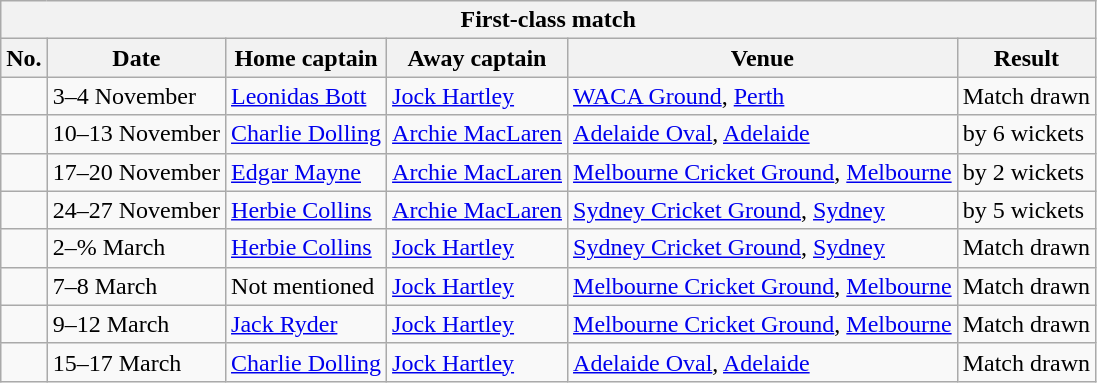<table class="wikitable">
<tr>
<th colspan="9">First-class match</th>
</tr>
<tr>
<th>No.</th>
<th>Date</th>
<th>Home captain</th>
<th>Away captain</th>
<th>Venue</th>
<th>Result</th>
</tr>
<tr>
<td></td>
<td>3–4 November</td>
<td> <a href='#'>Leonidas Bott</a></td>
<td><a href='#'>Jock Hartley</a></td>
<td><a href='#'>WACA Ground</a>, <a href='#'>Perth</a></td>
<td>Match drawn</td>
</tr>
<tr>
<td></td>
<td>10–13 November</td>
<td> <a href='#'>Charlie Dolling</a></td>
<td><a href='#'>Archie MacLaren</a></td>
<td><a href='#'>Adelaide Oval</a>, <a href='#'>Adelaide</a></td>
<td> by 6 wickets</td>
</tr>
<tr>
<td></td>
<td>17–20 November</td>
<td> <a href='#'>Edgar Mayne</a></td>
<td><a href='#'>Archie MacLaren</a></td>
<td><a href='#'>Melbourne Cricket Ground</a>, <a href='#'>Melbourne</a></td>
<td> by 2 wickets</td>
</tr>
<tr>
<td></td>
<td>24–27 November</td>
<td> <a href='#'>Herbie Collins</a></td>
<td><a href='#'>Archie MacLaren</a></td>
<td><a href='#'>Sydney Cricket Ground</a>, <a href='#'>Sydney</a></td>
<td> by 5 wickets</td>
</tr>
<tr>
<td></td>
<td>2–% March</td>
<td> <a href='#'>Herbie Collins</a></td>
<td><a href='#'>Jock Hartley</a></td>
<td><a href='#'>Sydney Cricket Ground</a>, <a href='#'>Sydney</a></td>
<td>Match drawn</td>
</tr>
<tr>
<td></td>
<td>7–8 March</td>
<td>Not mentioned</td>
<td><a href='#'>Jock Hartley</a></td>
<td><a href='#'>Melbourne Cricket Ground</a>, <a href='#'>Melbourne</a></td>
<td>Match drawn</td>
</tr>
<tr>
<td></td>
<td>9–12 March</td>
<td> <a href='#'>Jack Ryder</a></td>
<td><a href='#'>Jock Hartley</a></td>
<td><a href='#'>Melbourne Cricket Ground</a>, <a href='#'>Melbourne</a></td>
<td>Match drawn</td>
</tr>
<tr>
<td></td>
<td>15–17 March</td>
<td> <a href='#'>Charlie Dolling</a></td>
<td><a href='#'>Jock Hartley</a></td>
<td><a href='#'>Adelaide Oval</a>, <a href='#'>Adelaide</a></td>
<td>Match drawn</td>
</tr>
</table>
